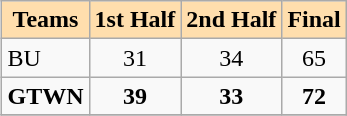<table class="wikitable" align=right>
<tr bgcolor=#ffdead align=center>
<td><strong>Teams</strong></td>
<td><strong>1st Half</strong></td>
<td><strong>2nd Half</strong></td>
<td><strong>Final</strong></td>
</tr>
<tr>
<td>BU</td>
<td align=center>31</td>
<td align=center>34</td>
<td align=center>65</td>
</tr>
<tr>
<td><strong>GTWN</strong></td>
<td align=center><strong>39</strong></td>
<td align=center><strong>33</strong></td>
<td align=center><strong>72</strong></td>
</tr>
<tr>
</tr>
</table>
